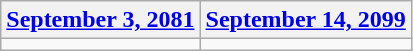<table class=wikitable>
<tr>
<th><a href='#'>September 3, 2081</a></th>
<th><a href='#'>September 14, 2099</a></th>
</tr>
<tr>
<td></td>
<td></td>
</tr>
</table>
